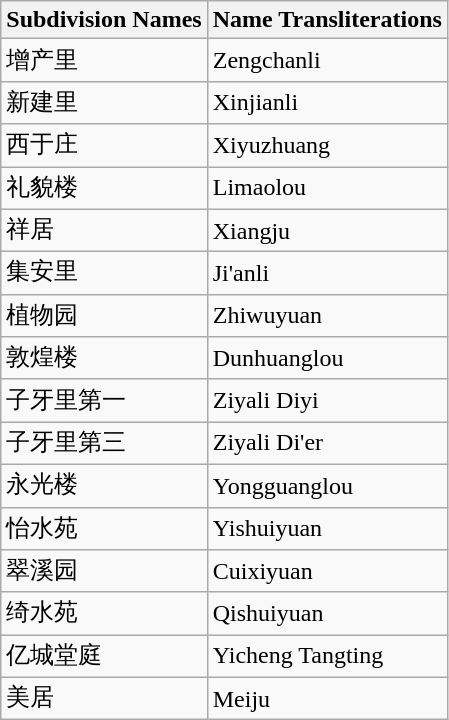<table class="wikitable sortable">
<tr>
<th>Subdivision Names</th>
<th>Name Transliterations</th>
</tr>
<tr>
<td>增产里</td>
<td>Zengchanli</td>
</tr>
<tr>
<td>新建里</td>
<td>Xinjianli</td>
</tr>
<tr>
<td>西于庄</td>
<td>Xiyuzhuang</td>
</tr>
<tr>
<td>礼貌楼</td>
<td>Limaolou</td>
</tr>
<tr>
<td>祥居</td>
<td>Xiangju</td>
</tr>
<tr>
<td>集安里</td>
<td>Ji'anli</td>
</tr>
<tr>
<td>植物园</td>
<td>Zhiwuyuan</td>
</tr>
<tr>
<td>敦煌楼</td>
<td>Dunhuanglou</td>
</tr>
<tr>
<td>子牙里第一</td>
<td>Ziyali Diyi</td>
</tr>
<tr>
<td>子牙里第三</td>
<td>Ziyali Di'er</td>
</tr>
<tr>
<td>永光楼</td>
<td>Yongguanglou</td>
</tr>
<tr>
<td>怡水苑</td>
<td>Yishuiyuan</td>
</tr>
<tr>
<td>翠溪园</td>
<td>Cuixiyuan</td>
</tr>
<tr>
<td>绮水苑</td>
<td>Qishuiyuan</td>
</tr>
<tr>
<td>亿城堂庭</td>
<td>Yicheng Tangting</td>
</tr>
<tr>
<td>美居</td>
<td>Meiju</td>
</tr>
</table>
